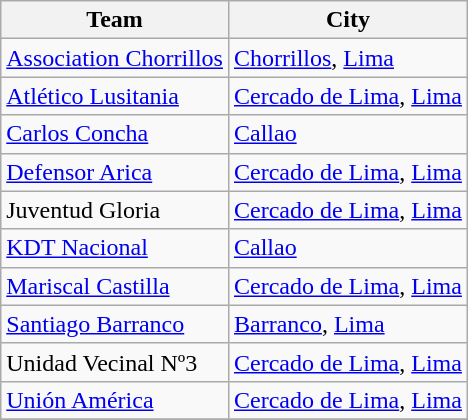<table class="wikitable sortable">
<tr>
<th>Team</th>
<th>City</th>
</tr>
<tr>
<td><a href='#'>Association Chorrillos</a></td>
<td><a href='#'>Chorrillos</a>, <a href='#'>Lima</a></td>
</tr>
<tr>
<td><a href='#'>Atlético Lusitania</a></td>
<td><a href='#'>Cercado de Lima</a>, <a href='#'>Lima</a></td>
</tr>
<tr>
<td><a href='#'>Carlos Concha</a></td>
<td><a href='#'>Callao</a></td>
</tr>
<tr>
<td><a href='#'>Defensor Arica</a></td>
<td><a href='#'>Cercado de Lima</a>, <a href='#'>Lima</a></td>
</tr>
<tr>
<td>Juventud Gloria</td>
<td><a href='#'>Cercado de Lima</a>, <a href='#'>Lima</a></td>
</tr>
<tr>
<td><a href='#'>KDT Nacional</a></td>
<td><a href='#'>Callao</a></td>
</tr>
<tr>
<td><a href='#'>Mariscal Castilla</a></td>
<td><a href='#'>Cercado de Lima</a>, <a href='#'>Lima</a></td>
</tr>
<tr>
<td><a href='#'>Santiago Barranco</a></td>
<td><a href='#'>Barranco</a>, <a href='#'>Lima</a></td>
</tr>
<tr>
<td>Unidad Vecinal Nº3</td>
<td><a href='#'>Cercado de Lima</a>, <a href='#'>Lima</a></td>
</tr>
<tr>
<td><a href='#'>Unión América</a></td>
<td><a href='#'>Cercado de Lima</a>, <a href='#'>Lima</a></td>
</tr>
<tr>
</tr>
</table>
